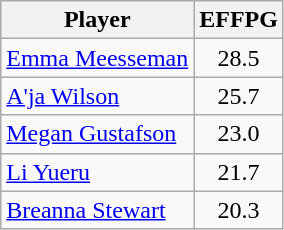<table class="wikitable">
<tr>
<th>Player</th>
<th>EFFPG</th>
</tr>
<tr>
<td> <a href='#'>Emma Meesseman</a></td>
<td align=center>28.5</td>
</tr>
<tr>
<td> <a href='#'>A'ja Wilson</a></td>
<td align=center>25.7</td>
</tr>
<tr>
<td> <a href='#'>Megan Gustafson</a></td>
<td align=center>23.0</td>
</tr>
<tr>
<td> <a href='#'>Li Yueru</a></td>
<td align=center>21.7</td>
</tr>
<tr>
<td> <a href='#'>Breanna Stewart</a></td>
<td align=center>20.3</td>
</tr>
</table>
